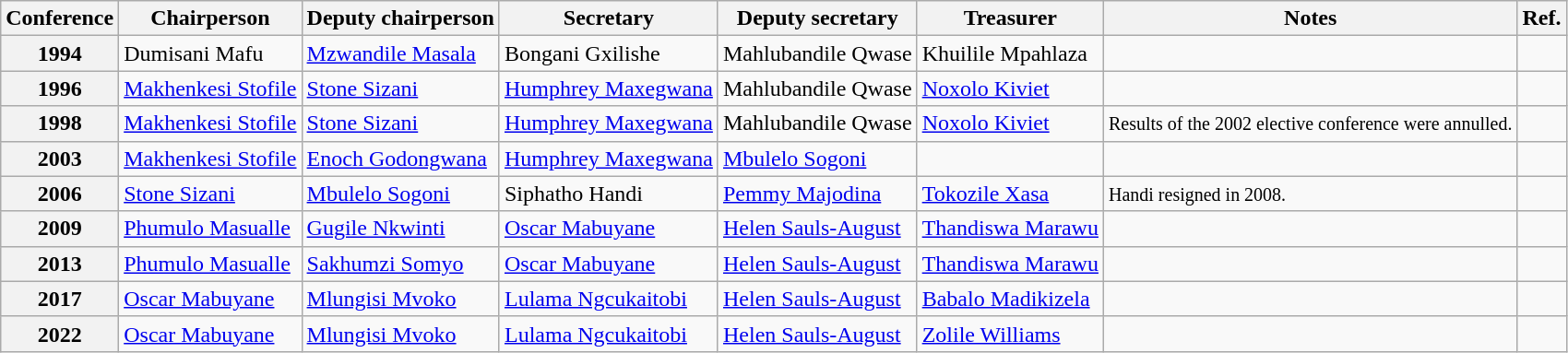<table class="wikitable">
<tr>
<th>Conference</th>
<th>Chairperson</th>
<th>Deputy chairperson</th>
<th>Secretary</th>
<th>Deputy secretary</th>
<th>Treasurer</th>
<th>Notes</th>
<th>Ref.</th>
</tr>
<tr>
<th>1994</th>
<td>Dumisani Mafu</td>
<td><a href='#'>Mzwandile Masala</a></td>
<td>Bongani Gxilishe</td>
<td>Mahlubandile Qwase</td>
<td>Khuilile Mpahlaza</td>
<td></td>
<td></td>
</tr>
<tr>
<th>1996</th>
<td><a href='#'>Makhenkesi Stofile</a></td>
<td><a href='#'>Stone Sizani</a></td>
<td><a href='#'>Humphrey Maxegwana</a></td>
<td>Mahlubandile Qwase</td>
<td><a href='#'>Noxolo Kiviet</a></td>
<td></td>
<td></td>
</tr>
<tr>
<th>1998</th>
<td><a href='#'>Makhenkesi Stofile</a></td>
<td><a href='#'>Stone Sizani</a></td>
<td><a href='#'>Humphrey Maxegwana</a></td>
<td>Mahlubandile Qwase</td>
<td><a href='#'>Noxolo Kiviet</a></td>
<td><small>Results of the 2002 elective conference were annulled.</small></td>
<td></td>
</tr>
<tr>
<th>2003</th>
<td><a href='#'>Makhenkesi Stofile</a></td>
<td><a href='#'>Enoch Godongwana</a></td>
<td><a href='#'>Humphrey Maxegwana</a></td>
<td><a href='#'>Mbulelo Sogoni</a></td>
<td></td>
<td></td>
<td></td>
</tr>
<tr>
<th>2006</th>
<td><a href='#'>Stone Sizani</a></td>
<td><a href='#'>Mbulelo Sogoni</a></td>
<td>Siphatho Handi</td>
<td><a href='#'>Pemmy Majodina</a></td>
<td><a href='#'>Tokozile Xasa</a></td>
<td><small>Handi resigned in 2008.</small></td>
<td></td>
</tr>
<tr>
<th>2009</th>
<td><a href='#'>Phumulo Masualle</a></td>
<td><a href='#'>Gugile Nkwinti</a></td>
<td><a href='#'>Oscar Mabuyane</a></td>
<td><a href='#'>Helen Sauls-August</a></td>
<td><a href='#'>Thandiswa Marawu</a></td>
<td></td>
<td></td>
</tr>
<tr>
<th>2013</th>
<td><a href='#'>Phumulo Masualle</a></td>
<td><a href='#'>Sakhumzi Somyo</a></td>
<td><a href='#'>Oscar Mabuyane</a></td>
<td><a href='#'>Helen Sauls-August</a></td>
<td><a href='#'>Thandiswa Marawu</a></td>
<td></td>
<td></td>
</tr>
<tr>
<th>2017</th>
<td><a href='#'>Oscar Mabuyane</a></td>
<td><a href='#'>Mlungisi Mvoko</a></td>
<td><a href='#'>Lulama Ngcukaitobi</a></td>
<td><a href='#'>Helen Sauls-August</a></td>
<td><a href='#'>Babalo Madikizela</a></td>
<td></td>
<td></td>
</tr>
<tr>
<th>2022</th>
<td><a href='#'>Oscar Mabuyane</a></td>
<td><a href='#'>Mlungisi Mvoko</a></td>
<td><a href='#'>Lulama Ngcukaitobi</a></td>
<td><a href='#'>Helen Sauls-August</a></td>
<td><a href='#'>Zolile Williams</a></td>
<td></td>
<td></td>
</tr>
</table>
